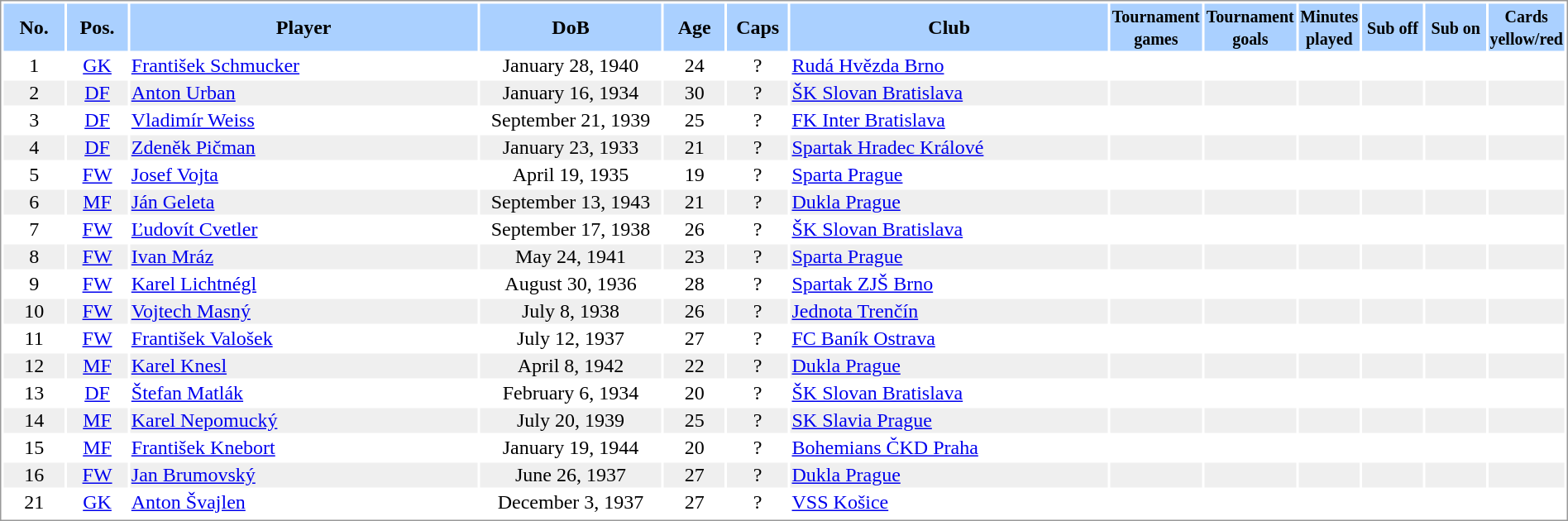<table border="0" width="100%" style="border: 1px solid #999; background-color:#FFFFFF; text-align:center">
<tr align="center" bgcolor="#AAD0FF">
<th width=4%>No.</th>
<th width=4%>Pos.</th>
<th width=23%>Player</th>
<th width=12%>DoB</th>
<th width=4%>Age</th>
<th width=4%>Caps</th>
<th width=21%>Club</th>
<th width=6%><small>Tournament<br>games</small></th>
<th width=6%><small>Tournament<br>goals</small></th>
<th width=4%><small>Minutes<br>played</small></th>
<th width=4%><small>Sub off</small></th>
<th width=4%><small>Sub on</small></th>
<th width=4%><small>Cards<br>yellow/red</small></th>
</tr>
<tr>
<td>1</td>
<td><a href='#'>GK</a></td>
<td align="left"><a href='#'>František Schmucker</a></td>
<td>January 28, 1940</td>
<td>24</td>
<td>?</td>
<td align="left"> <a href='#'>Rudá Hvězda Brno</a></td>
<td></td>
<td></td>
<td></td>
<td></td>
<td></td>
<td></td>
</tr>
<tr bgcolor="#EFEFEF">
<td>2</td>
<td><a href='#'>DF</a></td>
<td align="left"><a href='#'>Anton Urban</a></td>
<td>January 16, 1934</td>
<td>30</td>
<td>?</td>
<td align="left"> <a href='#'>ŠK Slovan Bratislava</a></td>
<td></td>
<td></td>
<td></td>
<td></td>
<td></td>
<td></td>
</tr>
<tr>
<td>3</td>
<td><a href='#'>DF</a></td>
<td align="left"><a href='#'>Vladimír Weiss</a></td>
<td>September 21, 1939</td>
<td>25</td>
<td>?</td>
<td align="left"> <a href='#'>FK Inter Bratislava</a></td>
<td></td>
<td></td>
<td></td>
<td></td>
<td></td>
<td></td>
</tr>
<tr bgcolor="#EFEFEF">
<td>4</td>
<td><a href='#'>DF</a></td>
<td align="left"><a href='#'>Zdeněk Pičman</a></td>
<td>January 23, 1933</td>
<td>21</td>
<td>?</td>
<td align="left"> <a href='#'>Spartak Hradec Králové</a></td>
<td></td>
<td></td>
<td></td>
<td></td>
<td></td>
<td></td>
</tr>
<tr>
<td>5</td>
<td><a href='#'>FW</a></td>
<td align="left"><a href='#'>Josef Vojta</a></td>
<td>April 19, 1935</td>
<td>19</td>
<td>?</td>
<td align="left"> <a href='#'>Sparta Prague</a></td>
<td></td>
<td></td>
<td></td>
<td></td>
<td></td>
<td></td>
</tr>
<tr bgcolor="#EFEFEF">
<td>6</td>
<td><a href='#'>MF</a></td>
<td align="left"><a href='#'>Ján Geleta</a></td>
<td>September 13, 1943</td>
<td>21</td>
<td>?</td>
<td align="left"> <a href='#'>Dukla Prague</a></td>
<td></td>
<td></td>
<td></td>
<td></td>
<td></td>
<td></td>
</tr>
<tr>
<td>7</td>
<td><a href='#'>FW</a></td>
<td align="left"><a href='#'>Ľudovít Cvetler</a></td>
<td>September 17, 1938</td>
<td>26</td>
<td>?</td>
<td align="left"> <a href='#'>ŠK Slovan Bratislava</a></td>
<td></td>
<td></td>
<td></td>
<td></td>
<td></td>
<td></td>
</tr>
<tr bgcolor="#EFEFEF">
<td>8</td>
<td><a href='#'>FW</a></td>
<td align="left"><a href='#'>Ivan Mráz</a></td>
<td>May 24, 1941</td>
<td>23</td>
<td>?</td>
<td align="left"> <a href='#'>Sparta Prague</a></td>
<td></td>
<td></td>
<td></td>
<td></td>
<td></td>
<td></td>
</tr>
<tr>
<td>9</td>
<td><a href='#'>FW</a></td>
<td align="left"><a href='#'>Karel Lichtnégl</a></td>
<td>August 30, 1936</td>
<td>28</td>
<td>?</td>
<td align="left"> <a href='#'>Spartak ZJŠ Brno</a></td>
<td></td>
<td></td>
<td></td>
<td></td>
<td></td>
<td></td>
</tr>
<tr bgcolor="#EFEFEF">
<td>10</td>
<td><a href='#'>FW</a></td>
<td align="left"><a href='#'>Vojtech Masný</a></td>
<td>July 8, 1938</td>
<td>26</td>
<td>?</td>
<td align="left"> <a href='#'>Jednota Trenčín</a></td>
<td></td>
<td></td>
<td></td>
<td></td>
<td></td>
<td></td>
</tr>
<tr>
<td>11</td>
<td><a href='#'>FW</a></td>
<td align="left"><a href='#'>František Valošek</a></td>
<td>July 12, 1937</td>
<td>27</td>
<td>?</td>
<td align="left"> <a href='#'>FC Baník Ostrava</a></td>
<td></td>
<td></td>
<td></td>
<td></td>
<td></td>
<td></td>
</tr>
<tr bgcolor="#EFEFEF">
<td>12</td>
<td><a href='#'>MF</a></td>
<td align="left"><a href='#'>Karel Knesl</a></td>
<td>April 8, 1942</td>
<td>22</td>
<td>?</td>
<td align="left"> <a href='#'>Dukla Prague</a></td>
<td></td>
<td></td>
<td></td>
<td></td>
<td></td>
<td></td>
</tr>
<tr>
<td>13</td>
<td><a href='#'>DF</a></td>
<td align="left"><a href='#'>Štefan Matlák</a></td>
<td>February 6, 1934</td>
<td>20</td>
<td>?</td>
<td align="left"> <a href='#'>ŠK Slovan Bratislava</a></td>
<td></td>
<td></td>
<td></td>
<td></td>
<td></td>
<td></td>
</tr>
<tr bgcolor="#EFEFEF">
<td>14</td>
<td><a href='#'>MF</a></td>
<td align="left"><a href='#'>Karel Nepomucký</a></td>
<td>July 20, 1939</td>
<td>25</td>
<td>?</td>
<td align="left"> <a href='#'>SK Slavia Prague</a></td>
<td></td>
<td></td>
<td></td>
<td></td>
<td></td>
<td></td>
</tr>
<tr>
<td>15</td>
<td><a href='#'>MF</a></td>
<td align="left"><a href='#'>František Knebort</a></td>
<td>January 19, 1944</td>
<td>20</td>
<td>?</td>
<td align="left"> <a href='#'>Bohemians ČKD Praha</a></td>
<td></td>
<td></td>
<td></td>
<td></td>
<td></td>
<td></td>
</tr>
<tr bgcolor="#EFEFEF">
<td>16</td>
<td><a href='#'>FW</a></td>
<td align="left"><a href='#'>Jan Brumovský</a></td>
<td>June 26, 1937</td>
<td>27</td>
<td>?</td>
<td align="left"> <a href='#'>Dukla Prague</a></td>
<td></td>
<td></td>
<td></td>
<td></td>
<td></td>
<td></td>
</tr>
<tr>
<td>21</td>
<td><a href='#'>GK</a></td>
<td align="left"><a href='#'>Anton Švajlen</a></td>
<td>December 3, 1937</td>
<td>27</td>
<td>?</td>
<td align="left"> <a href='#'>VSS Košice</a></td>
<td></td>
<td></td>
<td></td>
<td></td>
<td></td>
<td></td>
</tr>
<tr>
</tr>
</table>
